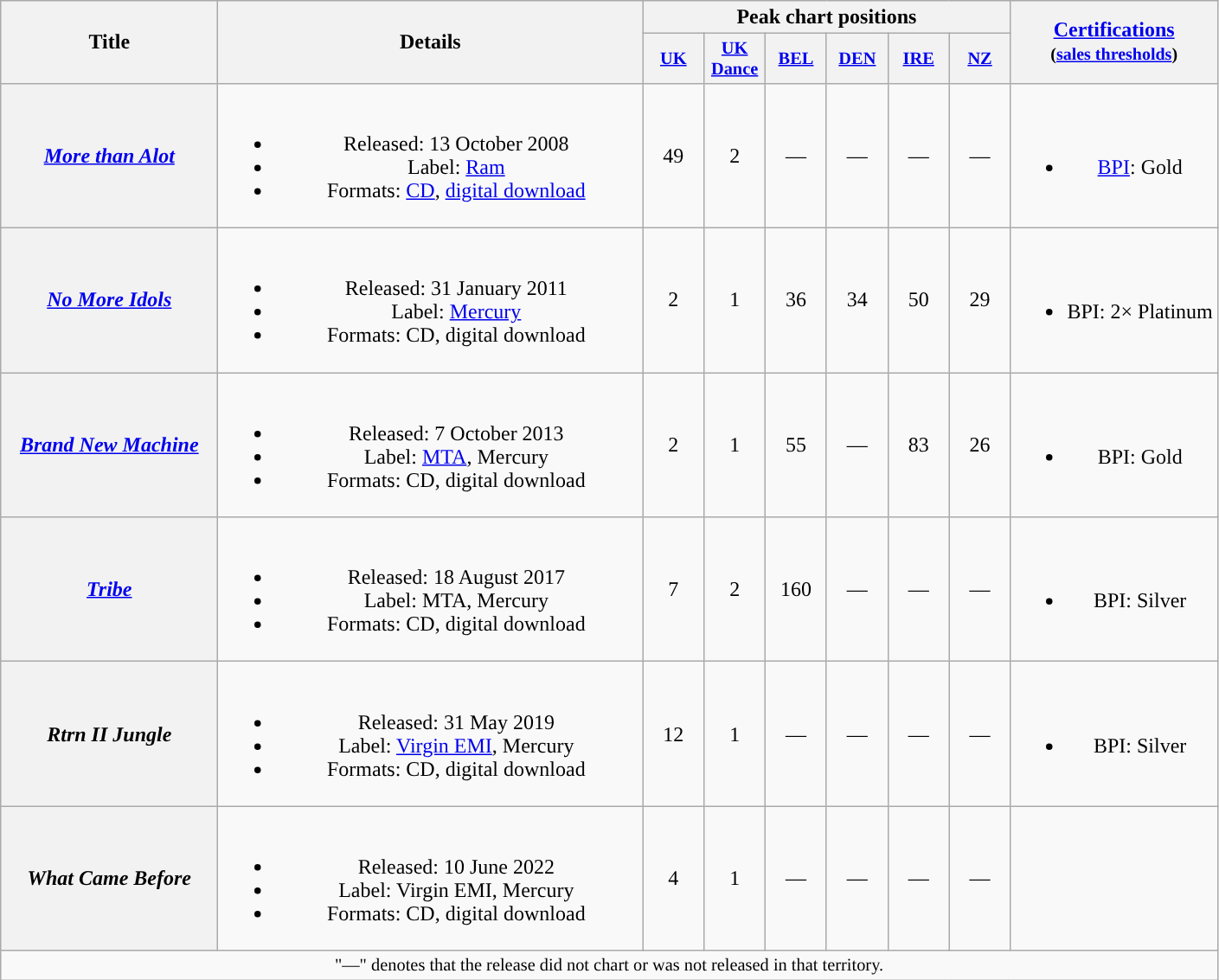<table class="wikitable plainrowheaders" style="text-align:center;">
<tr>
<th scope="col" rowspan="2" style="width:10em;">Title</th>
<th scope="col" rowspan="2" style="width:20em;">Details</th>
<th scope="col" colspan="6">Peak chart positions</th>
<th scope="col" rowspan="2"><a href='#'>Certifications</a><br><small>(<a href='#'>sales thresholds</a>)</small></th>
</tr>
<tr>
<th scope="col" style="width:3em;font-size:85%;"><a href='#'>UK</a><br></th>
<th scope="col" style="width:3em;font-size:85%;"><a href='#'>UK<br>Dance</a><br></th>
<th scope="col" style="width:3em;font-size:85%;"><a href='#'>BEL</a><br></th>
<th scope="col" style="width:3em;font-size:85%;"><a href='#'>DEN</a><br></th>
<th scope="col" style="width:3em;font-size:85%;"><a href='#'>IRE</a><br></th>
<th scope="col" style="width:3em;font-size:85%;"><a href='#'>NZ</a><br></th>
</tr>
<tr>
<th scope="row"><em><a href='#'>More than Alot</a></em></th>
<td><br><ul><li>Released: 13 October 2008</li><li>Label: <a href='#'>Ram</a></li><li>Formats: <a href='#'>CD</a>, <a href='#'>digital download</a></li></ul></td>
<td>49</td>
<td>2</td>
<td>—</td>
<td>—</td>
<td>—</td>
<td>—</td>
<td><br><ul><li><a href='#'>BPI</a>: Gold</li></ul></td>
</tr>
<tr>
<th scope="row"><em><a href='#'>No More Idols</a></em></th>
<td><br><ul><li>Released: 31 January 2011</li><li>Label: <a href='#'>Mercury</a></li><li>Formats: CD, digital download</li></ul></td>
<td>2</td>
<td>1</td>
<td>36</td>
<td>34</td>
<td>50</td>
<td>29</td>
<td><br><ul><li>BPI: 2× Platinum</li></ul></td>
</tr>
<tr>
<th scope="row"><em><a href='#'>Brand New Machine</a></em></th>
<td><br><ul><li>Released: 7 October 2013</li><li>Label: <a href='#'>MTA</a>, Mercury</li><li>Formats: CD, digital download</li></ul></td>
<td>2</td>
<td>1</td>
<td>55</td>
<td>—</td>
<td>83</td>
<td>26</td>
<td><br><ul><li>BPI: Gold</li></ul></td>
</tr>
<tr>
<th scope="row"><em><a href='#'>Tribe</a></em></th>
<td><br><ul><li>Released: 18 August 2017</li><li>Label: MTA, Mercury</li><li>Formats: CD, digital download</li></ul></td>
<td>7</td>
<td>2</td>
<td>160</td>
<td>—</td>
<td>—</td>
<td>—</td>
<td><br><ul><li>BPI: Silver</li></ul></td>
</tr>
<tr>
<th scope="row"><em>Rtrn II Jungle</em></th>
<td><br><ul><li>Released: 31 May 2019</li><li>Label: <a href='#'>Virgin EMI</a>, Mercury</li><li>Formats: CD, digital download</li></ul></td>
<td>12</td>
<td>1</td>
<td>—</td>
<td>—</td>
<td>—</td>
<td>—</td>
<td><br><ul><li>BPI: Silver</li></ul></td>
</tr>
<tr>
<th scope="row"><em>What Came Before</em></th>
<td><br><ul><li>Released: 10 June 2022</li><li>Label: Virgin EMI, Mercury</li><li>Formats: CD, digital download</li></ul></td>
<td>4</td>
<td>1</td>
<td>—</td>
<td>—</td>
<td>—</td>
<td>—</td>
<td></td>
</tr>
<tr>
<td colspan="19" style="font-size:85%">"—" denotes that the release did not chart or was not released in that territory.</td>
</tr>
</table>
